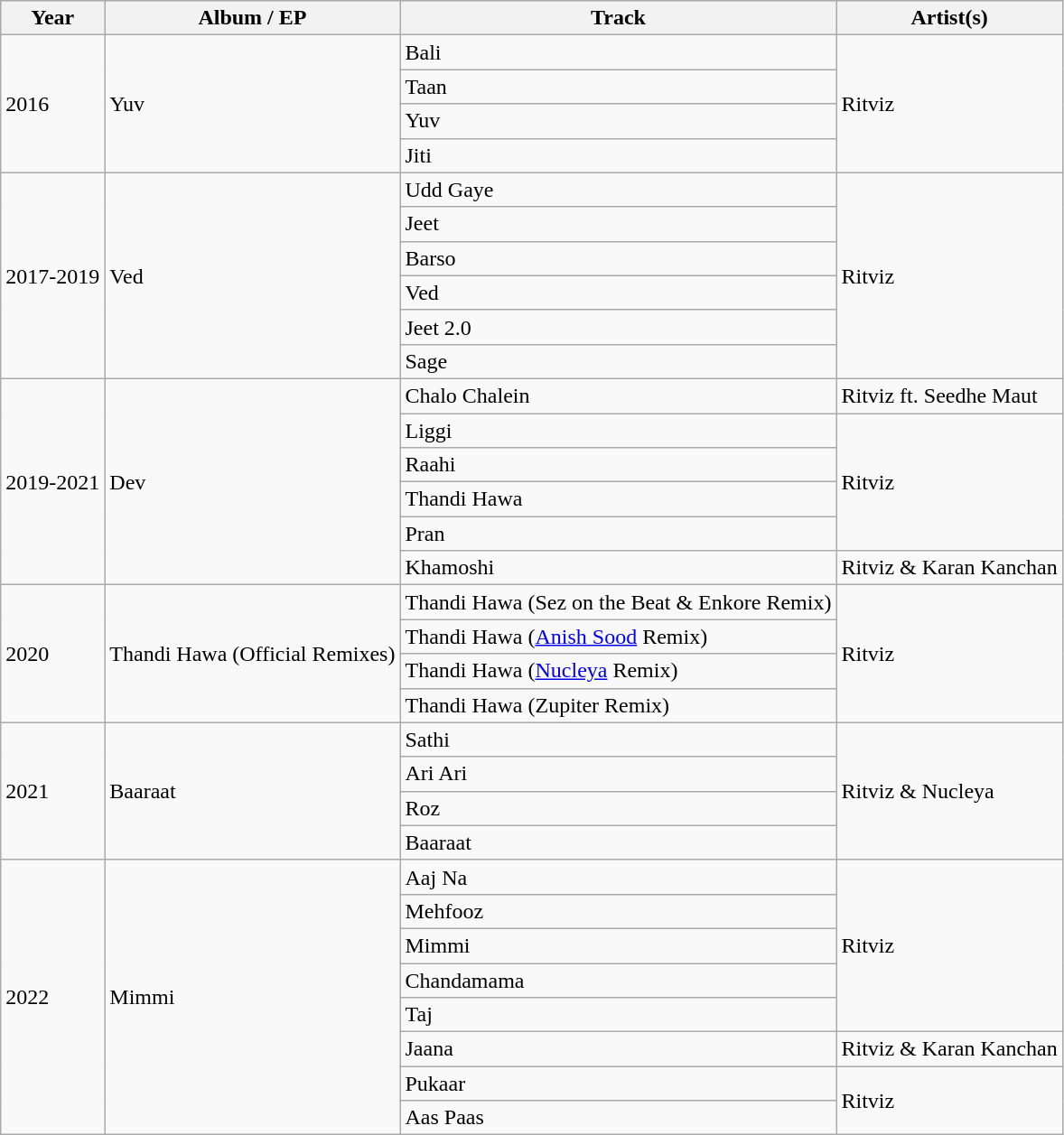<table class="wikitable">
<tr>
<th>Year</th>
<th>Album / EP</th>
<th>Track</th>
<th>Artist(s)</th>
</tr>
<tr>
<td rowspan="4">2016</td>
<td rowspan="4">Yuv</td>
<td>Bali</td>
<td rowspan="4">Ritviz</td>
</tr>
<tr>
<td>Taan</td>
</tr>
<tr>
<td>Yuv</td>
</tr>
<tr>
<td>Jiti</td>
</tr>
<tr>
<td rowspan="6">2017-2019</td>
<td rowspan="6">Ved</td>
<td>Udd Gaye</td>
<td rowspan="6">Ritviz</td>
</tr>
<tr>
<td>Jeet</td>
</tr>
<tr>
<td>Barso</td>
</tr>
<tr>
<td>Ved</td>
</tr>
<tr>
<td>Jeet 2.0</td>
</tr>
<tr>
<td>Sage</td>
</tr>
<tr>
<td rowspan="6">2019-2021</td>
<td rowspan="6">Dev</td>
<td>Chalo Chalein</td>
<td>Ritviz ft. Seedhe Maut</td>
</tr>
<tr>
<td>Liggi</td>
<td rowspan="4">Ritviz</td>
</tr>
<tr>
<td>Raahi</td>
</tr>
<tr>
<td>Thandi Hawa</td>
</tr>
<tr>
<td>Pran</td>
</tr>
<tr>
<td>Khamoshi</td>
<td>Ritviz & Karan Kanchan</td>
</tr>
<tr>
<td rowspan="4">2020</td>
<td rowspan="4">Thandi Hawa (Official Remixes)</td>
<td>Thandi Hawa (Sez on the Beat & Enkore Remix)</td>
<td rowspan="4">Ritviz</td>
</tr>
<tr>
<td>Thandi Hawa (<a href='#'>Anish Sood</a> Remix)</td>
</tr>
<tr>
<td>Thandi Hawa (<a href='#'>Nucleya</a> Remix)</td>
</tr>
<tr>
<td>Thandi Hawa (Zupiter Remix)</td>
</tr>
<tr>
<td rowspan="4">2021</td>
<td rowspan="4">Baaraat</td>
<td>Sathi</td>
<td rowspan="4">Ritviz & Nucleya</td>
</tr>
<tr>
<td>Ari Ari</td>
</tr>
<tr>
<td>Roz</td>
</tr>
<tr>
<td>Baaraat</td>
</tr>
<tr>
<td rowspan="8">2022</td>
<td rowspan="8">Mimmi</td>
<td>Aaj Na</td>
<td rowspan="5">Ritviz</td>
</tr>
<tr>
<td>Mehfooz</td>
</tr>
<tr>
<td>Mimmi</td>
</tr>
<tr>
<td>Chandamama</td>
</tr>
<tr>
<td>Taj</td>
</tr>
<tr>
<td>Jaana</td>
<td>Ritviz & Karan Kanchan</td>
</tr>
<tr>
<td>Pukaar</td>
<td rowspan="2">Ritviz</td>
</tr>
<tr>
<td>Aas Paas</td>
</tr>
</table>
